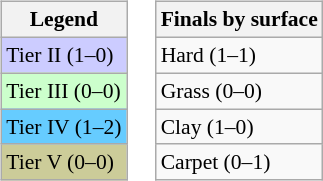<table>
<tr valign=top>
<td><br><table class="wikitable" style="font-size:90%;">
<tr>
<th>Legend</th>
</tr>
<tr>
<td bgcolor=#CCCCFF>Tier II (1–0)</td>
</tr>
<tr>
<td bgcolor=#CCFFCC>Tier III (0–0)</td>
</tr>
<tr>
<td bgcolor=#66CCFF>Tier IV (1–2)</td>
</tr>
<tr>
<td bgcolor=#CCCC99>Tier V (0–0)</td>
</tr>
</table>
</td>
<td><br><table class="wikitable" style="font-size:90%;">
<tr>
<th>Finals by surface</th>
</tr>
<tr>
<td>Hard (1–1)</td>
</tr>
<tr>
<td>Grass (0–0)</td>
</tr>
<tr>
<td>Clay (1–0)</td>
</tr>
<tr>
<td>Carpet (0–1)</td>
</tr>
</table>
</td>
</tr>
</table>
